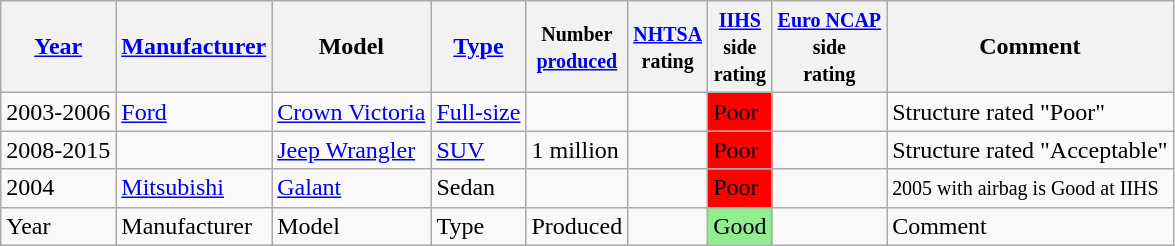<table class="wikitable sortable">
<tr>
<th><a href='#'>Year</a><br></th>
<th><a href='#'>Manufacturer</a></th>
<th class="unsortable">Model</th>
<th class="unsortable"><a href='#'>Type</a></th>
<th><small>Number<br><a href='#'>produced</a></small><br></th>
<th><small><a href='#'>NHTSA</a><br>rating</small></th>
<th><small><a href='#'>IIHS</a><br>side<br>rating</small> </th>
<th><small><a href='#'>Euro NCAP</a><br>side<br>rating</small></th>
<th class="unsortable">Comment<br> </th>
</tr>
<tr>
<td>2003-2006</td>
<td><a href='#'>Ford</a></td>
<td><a href='#'>Crown Victoria</a></td>
<td><a href='#'>Full-size</a></td>
<td></td>
<td></td>
<td style="background: red">Poor</td>
<td></td>
<td>Structure rated "Poor"</td>
</tr>
<tr>
<td>2008-2015</td>
<td></td>
<td><a href='#'>Jeep Wrangler</a></td>
<td><a href='#'>SUV</a></td>
<td>1 million</td>
<td></td>
<td style="background: red">Poor</td>
<td></td>
<td>Structure rated "Acceptable"</td>
</tr>
<tr>
<td>2004</td>
<td><a href='#'>Mitsubishi</a></td>
<td><a href='#'>Galant</a></td>
<td>Sedan</td>
<td></td>
<td></td>
<td style="background: red">Poor</td>
<td></td>
<td><small>2005 with airbag is Good at IIHS</small></td>
</tr>
<tr>
<td>Year</td>
<td>Manufacturer</td>
<td>Model</td>
<td>Type</td>
<td>Produced</td>
<td></td>
<td style="background: lightgreen">Good</td>
<td></td>
<td>Comment </td>
</tr>
</table>
